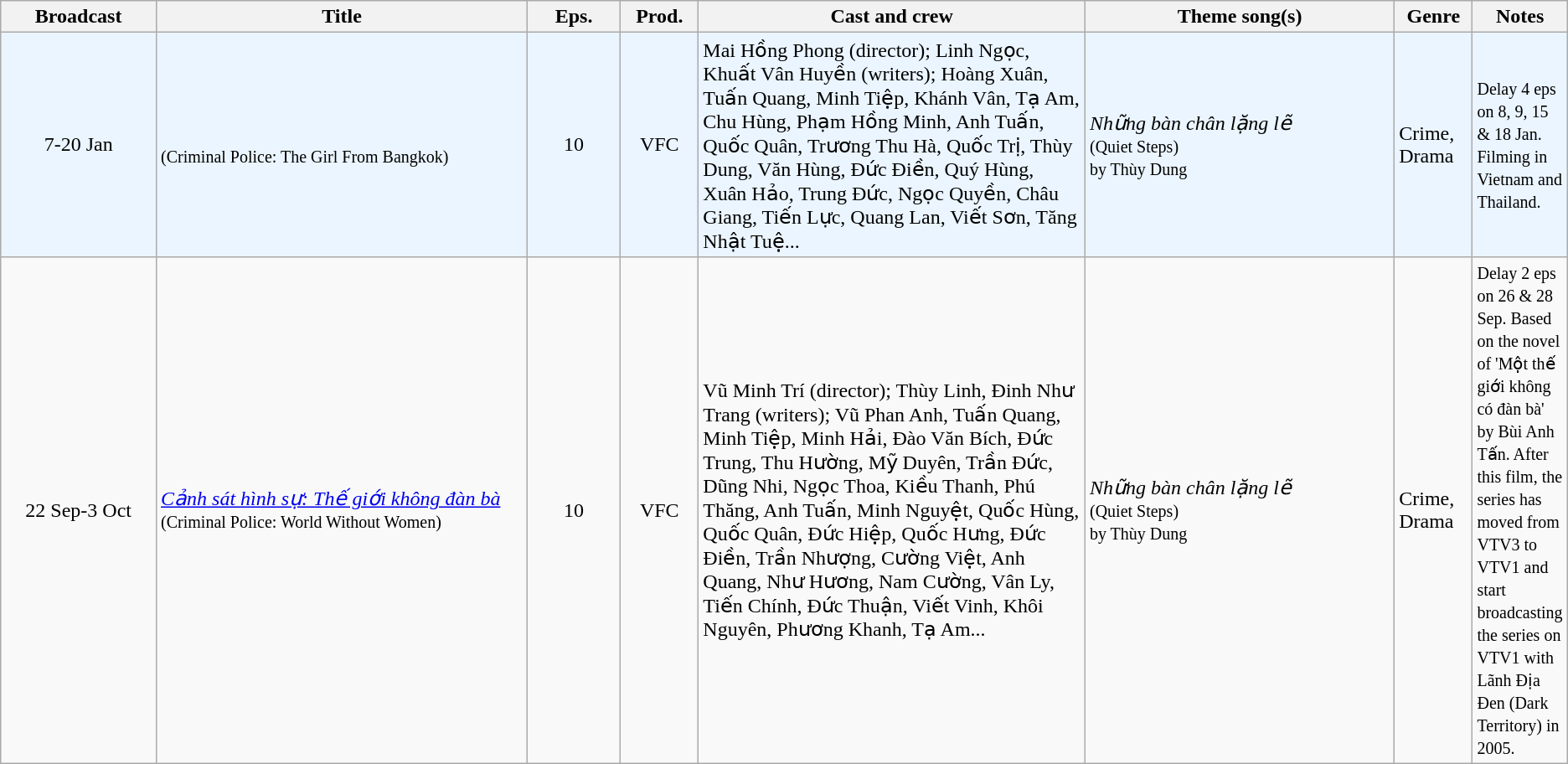<table class="wikitable sortable">
<tr>
<th style="width:10%;">Broadcast</th>
<th style="width:24%;">Title</th>
<th style="width:6%;">Eps.</th>
<th style="width:5%;">Prod.</th>
<th style="width:25%;">Cast and crew</th>
<th style="width:20%;">Theme song(s)</th>
<th style="width:5%;">Genre</th>
<th style="width:5%;">Notes</th>
</tr>
<tr ---- bgcolor="#ebf5ff">
<td style="text-align:center;">7-20 Jan <br></td>
<td><em></em> <br><small>(Criminal Police: The Girl From Bangkok)</small></td>
<td style="text-align:center;">10</td>
<td style="text-align:center;">VFC</td>
<td>Mai Hồng Phong (director); Linh Ngọc, Khuất Vân Huyền (writers); Hoàng Xuân, Tuấn Quang, Minh Tiệp, Khánh Vân, Tạ Am, Chu Hùng, Phạm Hồng Minh, Anh Tuấn, Quốc Quân, Trương Thu Hà, Quốc Trị, Thùy Dung, Văn Hùng, Đức Điền, Quý Hùng, Xuân Hảo, Trung Đức, Ngọc Quyền, Châu Giang, Tiến Lực, Quang Lan, Viết Sơn, Tăng Nhật Tuệ...</td>
<td><em>Những bàn chân lặng lẽ</em> <br><small>(Quiet Steps)<br>by Thùy Dung</small></td>
<td>Crime, Drama</td>
<td><small>Delay 4 eps on 8, 9, 15 & 18 Jan.<br>Filming in Vietnam and Thailand.</small></td>
</tr>
<tr>
<td style="text-align:center;">22 Sep-3 Oct <br></td>
<td><em><a href='#'>Cảnh sát hình sự: Thế giới không đàn bà</a></em> <br><small>(Criminal Police: World Without Women)</small></td>
<td style="text-align:center;">10</td>
<td style="text-align:center;">VFC</td>
<td>Vũ Minh Trí (director); Thùy Linh, Đinh Như Trang (writers); Vũ Phan Anh, Tuấn Quang, Minh Tiệp, Minh Hải, Đào Văn Bích, Đức Trung, Thu Hường, Mỹ Duyên, Trần Đức, Dũng Nhi, Ngọc Thoa, Kiều Thanh, Phú Thăng, Anh Tuấn, Minh Nguyệt, Quốc Hùng, Quốc Quân, Đức Hiệp, Quốc Hưng, Đức Điền, Trần Nhượng, Cường Việt, Anh Quang, Như Hương, Nam Cường, Vân Ly, Tiến Chính, Đức Thuận, Viết Vinh, Khôi Nguyên, Phương Khanh, Tạ Am...</td>
<td><em>Những bàn chân lặng lẽ</em> <br><small>(Quiet Steps)<br>by Thùy Dung</small></td>
<td>Crime, Drama</td>
<td><small>Delay 2 eps on 26 & 28 Sep. Based on the novel of 'Một thế giới không có đàn bà' by Bùi Anh Tấn. After this film, the series has moved from VTV3 to VTV1 and start broadcasting the series on VTV1 with Lãnh Địa Đen (Dark Territory) in 2005.</small></td>
</tr>
</table>
